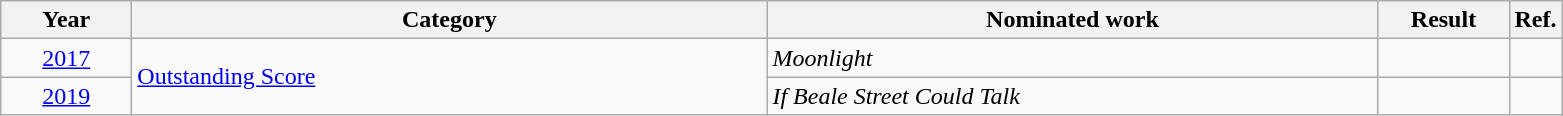<table class=wikitable>
<tr>
<th scope="col" style="width:5em;">Year</th>
<th scope="col" style="width:26em;">Category</th>
<th scope="col" style="width:25em;">Nominated work</th>
<th scope="col" style="width:5em;">Result</th>
<th>Ref.</th>
</tr>
<tr>
<td style="text-align:center;"><a href='#'>2017</a></td>
<td rowspan="2"><a href='#'>Outstanding Score</a></td>
<td><em>Moonlight</em></td>
<td></td>
<td></td>
</tr>
<tr>
<td style="text-align:center;"><a href='#'>2019</a></td>
<td><em>If Beale Street Could Talk</em></td>
<td></td>
<td></td>
</tr>
</table>
